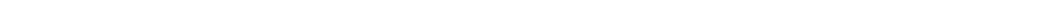<table style="width:1000px; text-align:center;">
<tr style="color:white;">
<td style="background:"></td>
<td style="background:">34.2%</td>
<td style="background:">24.4%</td>
<td style="background:"><strong>38.7%</strong></td>
</tr>
<tr>
<td></td>
<td></td>
<td></td>
<td></td>
</tr>
</table>
